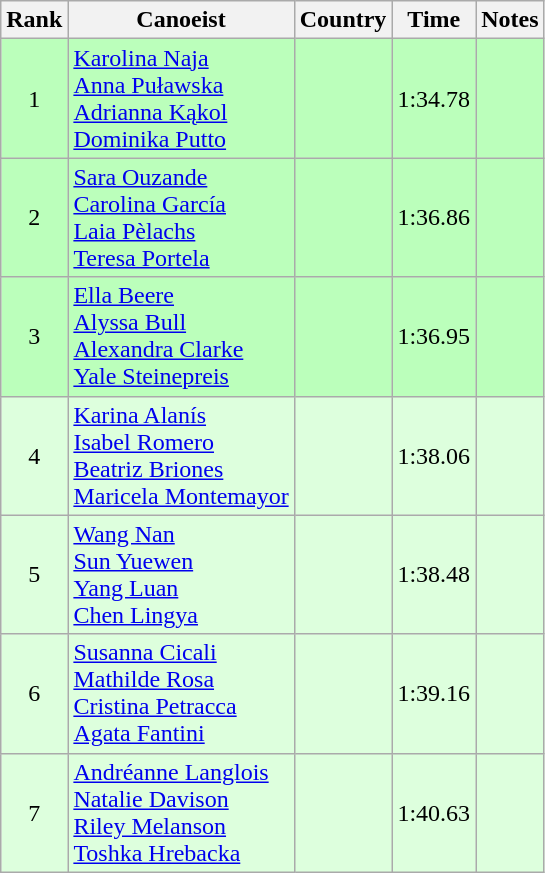<table class="wikitable" style="text-align:center">
<tr>
<th>Rank</th>
<th>Canoeist</th>
<th>Country</th>
<th>Time</th>
<th>Notes</th>
</tr>
<tr bgcolor=bbffbb>
<td>1</td>
<td align="left"><a href='#'>Karolina Naja</a><br><a href='#'>Anna Puławska</a><br><a href='#'>Adrianna Kąkol</a><br><a href='#'>Dominika Putto</a></td>
<td align="left"></td>
<td>1:34.78</td>
<td></td>
</tr>
<tr bgcolor=bbffbb>
<td>2</td>
<td align="left"><a href='#'>Sara Ouzande</a><br><a href='#'>Carolina García</a><br><a href='#'>Laia Pèlachs</a><br><a href='#'>Teresa Portela</a></td>
<td align="left"></td>
<td>1:36.86</td>
<td></td>
</tr>
<tr bgcolor=bbffbb>
<td>3</td>
<td align="left"><a href='#'>Ella Beere</a><br><a href='#'>Alyssa Bull</a><br><a href='#'>Alexandra Clarke</a><br><a href='#'>Yale Steinepreis</a></td>
<td align="left"></td>
<td>1:36.95</td>
<td></td>
</tr>
<tr bgcolor=ddffdd>
<td>4</td>
<td align="left"><a href='#'>Karina Alanís</a><br><a href='#'>Isabel Romero</a><br><a href='#'>Beatriz Briones</a><br><a href='#'>Maricela Montemayor</a></td>
<td align="left"></td>
<td>1:38.06</td>
<td></td>
</tr>
<tr bgcolor=ddffdd>
<td>5</td>
<td align="left"><a href='#'>Wang Nan</a><br><a href='#'>Sun Yuewen</a><br><a href='#'>Yang Luan</a><br><a href='#'>Chen Lingya</a></td>
<td align="left"></td>
<td>1:38.48</td>
<td></td>
</tr>
<tr bgcolor=ddffdd>
<td>6</td>
<td align="left"><a href='#'>Susanna Cicali</a><br><a href='#'>Mathilde Rosa</a><br><a href='#'>Cristina Petracca</a><br><a href='#'>Agata Fantini</a></td>
<td align="left"></td>
<td>1:39.16</td>
<td></td>
</tr>
<tr bgcolor=ddffdd>
<td>7</td>
<td align="left"><a href='#'>Andréanne Langlois</a><br><a href='#'>Natalie Davison</a><br><a href='#'>Riley Melanson</a><br><a href='#'>Toshka Hrebacka</a></td>
<td align="left"></td>
<td>1:40.63</td>
<td></td>
</tr>
</table>
